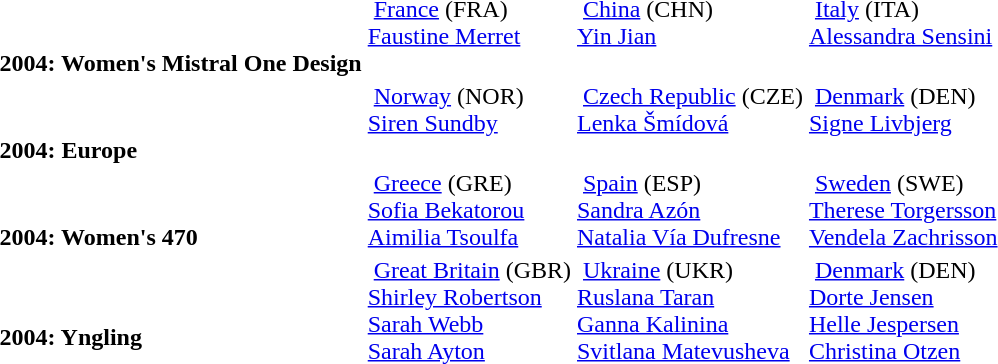<table>
<tr>
<td style="align:center;"><br><br><strong>2004: Women's Mistral One Design</strong> <br></td>
<td style="vertical-align:top;"> <a href='#'>France</a> <span>(FRA)</span><br><a href='#'>Faustine Merret</a></td>
<td style="vertical-align:top;"> <a href='#'>China</a> <span>(CHN)</span><br><a href='#'>Yin Jian</a></td>
<td style="vertical-align:top;"> <a href='#'>Italy</a> <span>(ITA)</span><br><a href='#'>Alessandra Sensini</a></td>
</tr>
<tr>
<td style="align:center;"><br><br><strong>2004: Europe</strong> <br></td>
<td style="vertical-align:top;"> <a href='#'>Norway</a> <span>(NOR)</span><br><a href='#'>Siren Sundby</a></td>
<td style="vertical-align:top;"> <a href='#'>Czech Republic</a> <span>(CZE)</span><br><a href='#'>Lenka Šmídová</a></td>
<td style="vertical-align:top;"> <a href='#'>Denmark</a> <span>(DEN)</span><br><a href='#'>Signe Livbjerg</a></td>
</tr>
<tr>
<td style="align:center;"><br><br><strong>2004: Women's 470</strong> <br></td>
<td style="vertical-align:top;"> <a href='#'>Greece</a> <span>(GRE)</span><br><a href='#'>Sofia Bekatorou</a><br><a href='#'>Aimilia Tsoulfa</a></td>
<td style="vertical-align:top;"> <a href='#'>Spain</a> <span>(ESP)</span><br><a href='#'>Sandra Azón</a><br><a href='#'>Natalia Vía Dufresne</a></td>
<td style="vertical-align:top;"> <a href='#'>Sweden</a> <span>(SWE)</span><br><a href='#'>Therese Torgersson</a><br><a href='#'>Vendela Zachrisson</a></td>
</tr>
<tr>
<td style="align:center;"><br><br><strong>2004: Yngling</strong> <br></td>
<td style="vertical-align:top;"> <a href='#'>Great Britain</a> <span>(GBR)</span><br><a href='#'>Shirley Robertson</a><br><a href='#'>Sarah Webb</a><br><a href='#'>Sarah Ayton</a></td>
<td style="vertical-align:top;"> <a href='#'>Ukraine</a> <span>(UKR)</span><br><a href='#'>Ruslana Taran</a><br><a href='#'>Ganna Kalinina</a><br><a href='#'>Svitlana Matevusheva</a></td>
<td style="vertical-align:top;"> <a href='#'>Denmark</a> <span>(DEN)</span><br><a href='#'>Dorte Jensen</a><br><a href='#'>Helle Jespersen</a><br><a href='#'>Christina Otzen</a></td>
</tr>
</table>
